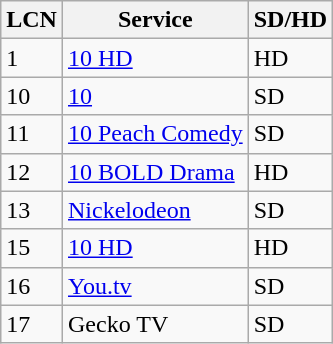<table class="wikitable" border="1">
<tr>
<th>LCN</th>
<th>Service</th>
<th>SD/HD</th>
</tr>
<tr>
<td>1</td>
<td><a href='#'>10 HD</a></td>
<td>HD</td>
</tr>
<tr>
<td>10</td>
<td><a href='#'>10</a></td>
<td>SD</td>
</tr>
<tr>
<td>11</td>
<td><a href='#'>10 Peach Comedy</a></td>
<td>SD</td>
</tr>
<tr>
<td>12</td>
<td><a href='#'>10 BOLD Drama</a></td>
<td>HD</td>
</tr>
<tr>
<td>13</td>
<td><a href='#'>Nickelodeon</a></td>
<td>SD</td>
</tr>
<tr>
<td>15</td>
<td><a href='#'>10 HD</a></td>
<td>HD</td>
</tr>
<tr>
<td>16</td>
<td><a href='#'>You.tv</a></td>
<td>SD</td>
</tr>
<tr>
<td>17</td>
<td>Gecko TV</td>
<td>SD</td>
</tr>
</table>
